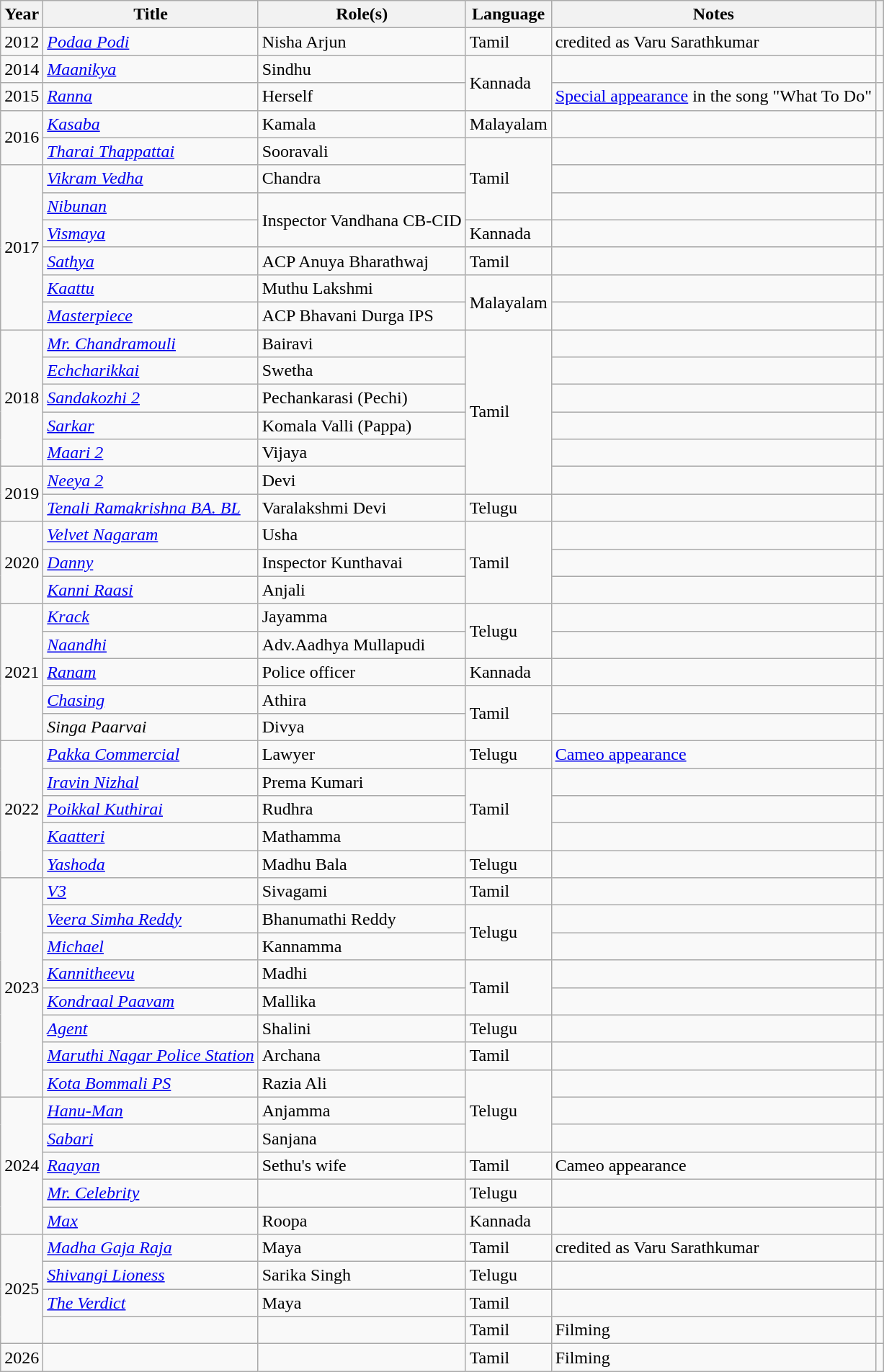<table class="wikitable sortable">
<tr>
<th scope="col">Year</th>
<th scope="col">Title</th>
<th scope="col">Role(s)</th>
<th scope="col">Language</th>
<th scope="col" class="unsortable">Notes</th>
<th scope="col" class="unsortable"></th>
</tr>
<tr>
<td>2012</td>
<td><em><a href='#'>Podaa Podi</a></em></td>
<td>Nisha Arjun</td>
<td>Tamil</td>
<td>credited as Varu Sarathkumar</td>
<td></td>
</tr>
<tr>
<td>2014</td>
<td><em><a href='#'>Maanikya</a></em></td>
<td>Sindhu</td>
<td rowspan="2">Kannada</td>
<td></td>
<td></td>
</tr>
<tr>
<td>2015</td>
<td><em><a href='#'>Ranna</a></em></td>
<td>Herself</td>
<td><a href='#'>Special appearance</a> in the song "What To Do"</td>
<td></td>
</tr>
<tr>
<td rowspan="2">2016</td>
<td><em><a href='#'>Kasaba</a></em></td>
<td>Kamala</td>
<td>Malayalam</td>
<td></td>
<td></td>
</tr>
<tr>
<td><em><a href='#'>Tharai Thappattai</a></em></td>
<td>Sooravali</td>
<td rowspan="3">Tamil</td>
<td></td>
<td></td>
</tr>
<tr>
<td rowspan="6">2017</td>
<td><em><a href='#'>Vikram Vedha</a></em></td>
<td>Chandra</td>
<td></td>
<td></td>
</tr>
<tr>
<td><em><a href='#'>Nibunan</a></em></td>
<td rowspan="2">Inspector Vandhana CB-CID</td>
<td></td>
<td></td>
</tr>
<tr>
<td><em><a href='#'>Vismaya</a></em></td>
<td>Kannada</td>
<td></td>
<td></td>
</tr>
<tr>
<td><em><a href='#'>Sathya</a></em></td>
<td>ACP Anuya Bharathwaj</td>
<td>Tamil</td>
<td></td>
<td></td>
</tr>
<tr>
<td><em><a href='#'>Kaattu</a></em></td>
<td>Muthu Lakshmi</td>
<td rowspan="2">Malayalam</td>
<td></td>
<td></td>
</tr>
<tr>
<td><em><a href='#'>Masterpiece</a></em></td>
<td>ACP Bhavani Durga IPS</td>
<td></td>
<td></td>
</tr>
<tr>
<td rowspan="5">2018</td>
<td><em><a href='#'>Mr. Chandramouli</a></em></td>
<td>Bairavi</td>
<td rowspan="6">Tamil</td>
<td></td>
<td></td>
</tr>
<tr>
<td><em><a href='#'>Echcharikkai</a></em></td>
<td>Swetha</td>
<td></td>
<td></td>
</tr>
<tr>
<td><em><a href='#'>Sandakozhi 2</a></em></td>
<td>Pechankarasi (Pechi)</td>
<td></td>
<td></td>
</tr>
<tr>
<td><em><a href='#'>Sarkar</a></em></td>
<td>Komala Valli (Pappa)</td>
<td></td>
<td></td>
</tr>
<tr>
<td><em><a href='#'>Maari 2</a></em></td>
<td>Vijaya</td>
<td></td>
<td></td>
</tr>
<tr>
<td rowspan="2">2019</td>
<td><em><a href='#'>Neeya 2</a></em></td>
<td>Devi</td>
<td></td>
<td></td>
</tr>
<tr>
<td><em><a href='#'>Tenali Ramakrishna BA. BL</a></em></td>
<td>Varalakshmi Devi</td>
<td>Telugu</td>
<td></td>
<td></td>
</tr>
<tr>
<td rowspan="3">2020</td>
<td><em><a href='#'>Velvet Nagaram</a></em></td>
<td>Usha</td>
<td rowspan="3">Tamil</td>
<td></td>
<td></td>
</tr>
<tr>
<td><em><a href='#'>Danny</a></em></td>
<td>Inspector Kunthavai</td>
<td></td>
<td></td>
</tr>
<tr>
<td><em><a href='#'>Kanni Raasi</a></em></td>
<td>Anjali</td>
<td></td>
<td></td>
</tr>
<tr>
<td rowspan="5">2021</td>
<td><em><a href='#'>Krack</a></em></td>
<td>Jayamma</td>
<td rowspan="2">Telugu</td>
<td></td>
<td></td>
</tr>
<tr>
<td><em><a href='#'>Naandhi</a></em></td>
<td>Adv.Aadhya Mullapudi</td>
<td></td>
<td></td>
</tr>
<tr>
<td style=" "><em><a href='#'>Ranam</a></em></td>
<td>Police officer</td>
<td>Kannada</td>
<td></td>
<td></td>
</tr>
<tr>
<td><em><a href='#'>Chasing</a></em></td>
<td>Athira</td>
<td rowspan="2">Tamil</td>
<td></td>
<td></td>
</tr>
<tr>
<td><em>Singa Paarvai</em></td>
<td>Divya</td>
<td></td>
<td></td>
</tr>
<tr>
<td rowspan="5">2022</td>
<td><em><a href='#'>Pakka Commercial</a></em></td>
<td>Lawyer</td>
<td>Telugu</td>
<td><a href='#'>Cameo appearance</a></td>
<td></td>
</tr>
<tr>
<td><em><a href='#'>Iravin Nizhal</a></em></td>
<td>Prema Kumari</td>
<td rowspan="3">Tamil</td>
<td></td>
<td></td>
</tr>
<tr>
<td><em><a href='#'>Poikkal Kuthirai</a></em></td>
<td>Rudhra</td>
<td></td>
<td></td>
</tr>
<tr>
<td><em><a href='#'>Kaatteri</a></em></td>
<td>Mathamma</td>
<td></td>
<td></td>
</tr>
<tr>
<td><em><a href='#'>Yashoda</a></em></td>
<td>Madhu Bala</td>
<td>Telugu</td>
<td></td>
<td></td>
</tr>
<tr>
<td rowspan="8">2023</td>
<td><em><a href='#'>V3</a></em></td>
<td>Sivagami</td>
<td>Tamil</td>
<td></td>
<td></td>
</tr>
<tr>
<td><em><a href='#'>Veera Simha Reddy</a></em></td>
<td>Bhanumathi Reddy</td>
<td rowspan="2">Telugu</td>
<td></td>
<td></td>
</tr>
<tr>
<td><em><a href='#'>Michael</a></em></td>
<td>Kannamma</td>
<td></td>
<td></td>
</tr>
<tr>
<td><em><a href='#'>Kannitheevu</a></em></td>
<td>Madhi</td>
<td rowspan="2">Tamil</td>
<td></td>
<td></td>
</tr>
<tr>
<td><em><a href='#'>Kondraal Paavam</a></em></td>
<td>Mallika</td>
<td></td>
<td></td>
</tr>
<tr>
<td><em><a href='#'>Agent</a></em></td>
<td>Shalini</td>
<td>Telugu</td>
<td></td>
<td></td>
</tr>
<tr>
<td><em><a href='#'>Maruthi Nagar Police Station</a></em></td>
<td>Archana</td>
<td>Tamil</td>
<td></td>
<td></td>
</tr>
<tr>
<td><em><a href='#'>Kota Bommali PS</a></em></td>
<td>Razia Ali</td>
<td rowspan="3">Telugu</td>
<td></td>
<td></td>
</tr>
<tr>
<td rowspan="5">2024</td>
<td><em><a href='#'>Hanu-Man</a></em></td>
<td>Anjamma</td>
<td></td>
<td></td>
</tr>
<tr>
<td><em><a href='#'>Sabari</a></em></td>
<td>Sanjana</td>
<td></td>
<td></td>
</tr>
<tr>
<td><em><a href='#'>Raayan</a></em></td>
<td>Sethu's wife</td>
<td>Tamil</td>
<td>Cameo appearance</td>
<td></td>
</tr>
<tr>
<td><em><a href='#'>Mr. Celebrity</a></em></td>
<td></td>
<td>Telugu</td>
<td></td>
<td></td>
</tr>
<tr>
<td><a href='#'><em>Max</em></a></td>
<td>Roopa</td>
<td>Kannada</td>
<td></td>
<td></td>
</tr>
<tr>
<td rowspan="4">2025</td>
<td><em><a href='#'>Madha Gaja Raja</a></em></td>
<td>Maya</td>
<td>Tamil</td>
<td>credited as Varu Sarathkumar</td>
<td></td>
</tr>
<tr>
<td><em><a href='#'>Shivangi Lioness</a></em></td>
<td>Sarika Singh</td>
<td>Telugu</td>
<td></td>
<td></td>
</tr>
<tr>
<td><em><a href='#'>The Verdict</a></em></td>
<td>Maya</td>
<td>Tamil</td>
<td></td>
<td></td>
</tr>
<tr>
<td></td>
<td></td>
<td>Tamil</td>
<td>Filming</td>
<td></td>
</tr>
<tr>
<td>2026</td>
<td></td>
<td></td>
<td>Tamil</td>
<td>Filming</td>
<td></td>
</tr>
</table>
